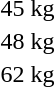<table>
<tr>
<td rowspan=2>45 kg</td>
<td rowspan=2></td>
<td rowspan=2></td>
<td></td>
</tr>
<tr>
<td></td>
</tr>
<tr>
<td rowspan=2>48 kg</td>
<td rowspan=2></td>
<td rowspan=2></td>
<td></td>
</tr>
<tr>
<td></td>
</tr>
<tr>
<td rowspan=2>62 kg</td>
<td rowspan=2></td>
<td rowspan=2></td>
<td></td>
</tr>
<tr>
<td></td>
</tr>
</table>
